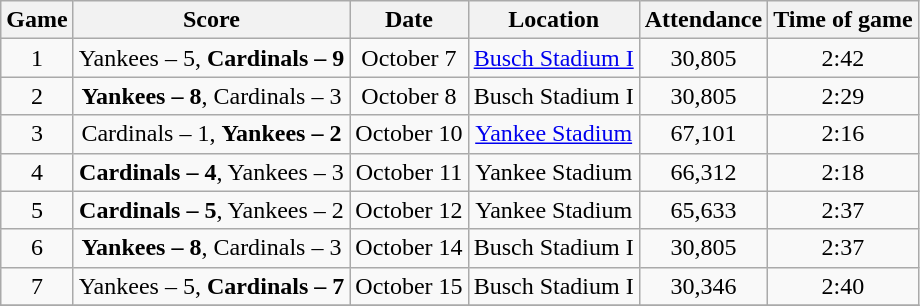<table class="wikitable" style="text-align:center">
<tr>
<th>Game</th>
<th>Score</th>
<th>Date</th>
<th>Location</th>
<th>Attendance</th>
<th>Time of game</th>
</tr>
<tr>
<td>1</td>
<td>Yankees – 5, <strong>Cardinals – 9</strong></td>
<td>October 7</td>
<td><a href='#'>Busch Stadium I</a></td>
<td>30,805</td>
<td>2:42</td>
</tr>
<tr>
<td>2</td>
<td><strong>Yankees – 8</strong>, Cardinals – 3</td>
<td>October 8</td>
<td>Busch Stadium I</td>
<td>30,805</td>
<td>2:29</td>
</tr>
<tr>
<td>3</td>
<td>Cardinals – 1, <strong> Yankees – 2</strong></td>
<td>October 10</td>
<td><a href='#'>Yankee Stadium</a></td>
<td>67,101</td>
<td>2:16</td>
</tr>
<tr>
<td>4</td>
<td><strong>Cardinals – 4</strong>, Yankees – 3</td>
<td>October 11</td>
<td>Yankee Stadium</td>
<td>66,312</td>
<td>2:18</td>
</tr>
<tr>
<td>5</td>
<td><strong>Cardinals – 5</strong>, Yankees – 2</td>
<td>October 12</td>
<td>Yankee Stadium</td>
<td>65,633</td>
<td>2:37</td>
</tr>
<tr>
<td>6</td>
<td><strong>Yankees – 8</strong>, Cardinals – 3</td>
<td>October 14</td>
<td>Busch Stadium I</td>
<td>30,805</td>
<td>2:37</td>
</tr>
<tr>
<td>7</td>
<td>Yankees – 5, <strong> Cardinals – 7</strong></td>
<td>October 15</td>
<td>Busch Stadium I</td>
<td>30,346</td>
<td>2:40</td>
</tr>
<tr>
</tr>
</table>
